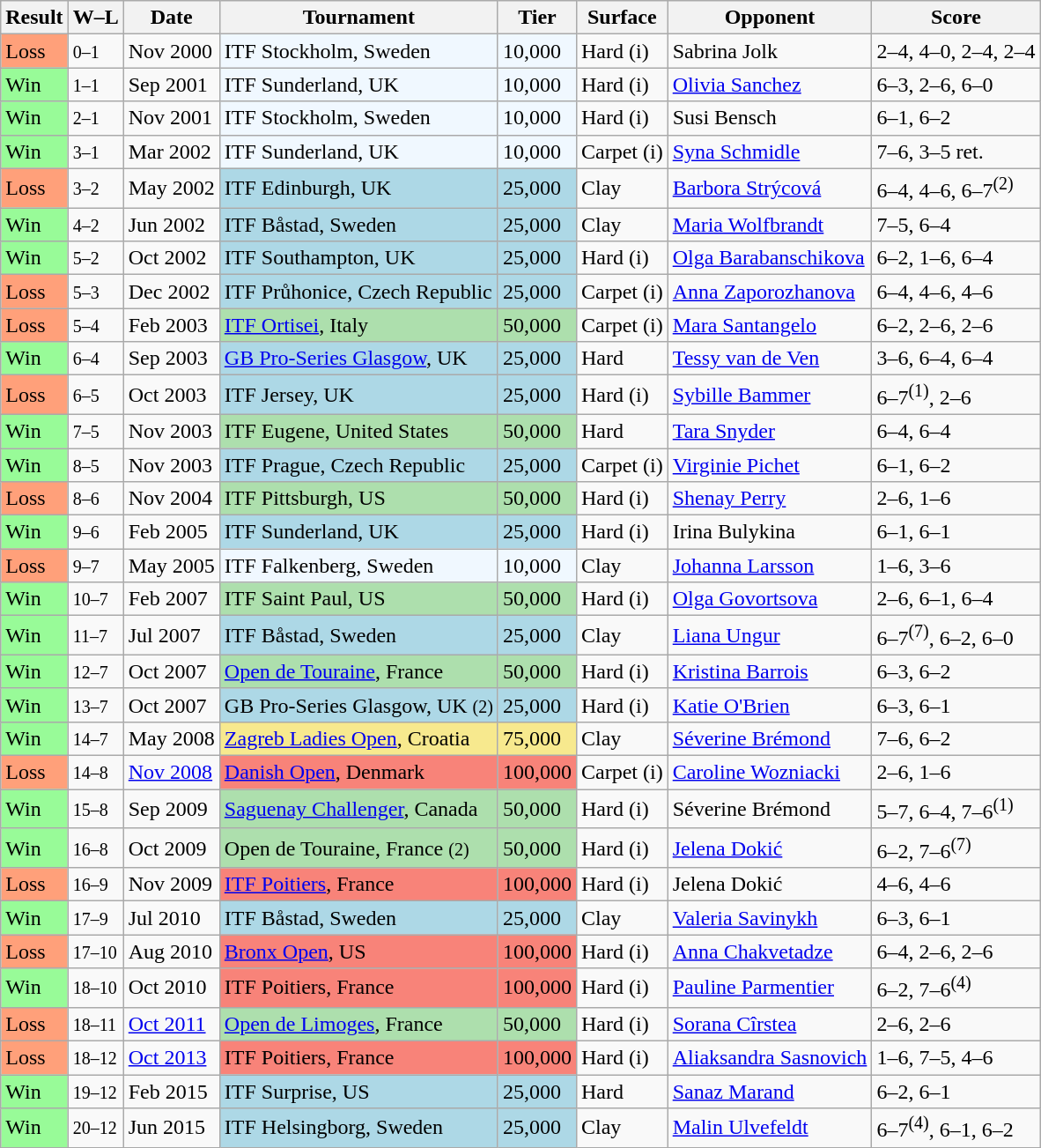<table class="sortable wikitable">
<tr>
<th>Result</th>
<th class="unsortable">W–L</th>
<th>Date</th>
<th>Tournament</th>
<th>Tier</th>
<th>Surface</th>
<th>Opponent</th>
<th class="unsortable">Score</th>
</tr>
<tr>
<td bgcolor="FFA07A">Loss</td>
<td><small>0–1</small></td>
<td>Nov 2000</td>
<td bgcolor="f0f8ff">ITF Stockholm, Sweden</td>
<td bgcolor="f0f8ff">10,000</td>
<td>Hard (i)</td>
<td> Sabrina Jolk</td>
<td>2–4, 4–0, 2–4, 2–4</td>
</tr>
<tr>
<td style="background:#98fb98;">Win</td>
<td><small>1–1</small></td>
<td>Sep 2001</td>
<td bgcolor="f0f8ff">ITF Sunderland, UK</td>
<td bgcolor="f0f8ff">10,000</td>
<td>Hard (i)</td>
<td> <a href='#'>Olivia Sanchez</a></td>
<td>6–3, 2–6, 6–0</td>
</tr>
<tr>
<td style="background:#98fb98;">Win</td>
<td><small>2–1</small></td>
<td>Nov 2001</td>
<td bgcolor="f0f8ff">ITF Stockholm, Sweden</td>
<td bgcolor="f0f8ff">10,000</td>
<td>Hard (i)</td>
<td> Susi Bensch</td>
<td>6–1, 6–2</td>
</tr>
<tr>
<td style="background:#98fb98;">Win</td>
<td><small>3–1</small></td>
<td>Mar 2002</td>
<td bgcolor="f0f8ff">ITF Sunderland, UK</td>
<td bgcolor="f0f8ff">10,000</td>
<td>Carpet (i)</td>
<td> <a href='#'>Syna Schmidle</a></td>
<td>7–6, 3–5 ret.</td>
</tr>
<tr>
<td bgcolor="FFA07A">Loss</td>
<td><small>3–2</small></td>
<td>May 2002</td>
<td bgcolor="lightblue">ITF Edinburgh, UK</td>
<td bgcolor="lightblue">25,000</td>
<td>Clay</td>
<td> <a href='#'>Barbora Strýcová</a></td>
<td>6–4, 4–6, 6–7<sup>(2)</sup></td>
</tr>
<tr>
<td style="background:#98fb98;">Win</td>
<td><small>4–2</small></td>
<td>Jun 2002</td>
<td bgcolor="lightblue">ITF Båstad, Sweden</td>
<td bgcolor="lightblue">25,000</td>
<td>Clay</td>
<td> <a href='#'>Maria Wolfbrandt</a></td>
<td>7–5, 6–4</td>
</tr>
<tr>
<td style="background:#98fb98;">Win</td>
<td><small>5–2</small></td>
<td>Oct 2002</td>
<td bgcolor="lightblue">ITF Southampton, UK</td>
<td bgcolor="lightblue">25,000</td>
<td>Hard (i)</td>
<td> <a href='#'>Olga Barabanschikova</a></td>
<td>6–2, 1–6, 6–4</td>
</tr>
<tr>
<td bgcolor="FFA07A">Loss</td>
<td><small>5–3</small></td>
<td>Dec 2002</td>
<td bgcolor="lightblue">ITF Průhonice, Czech Republic</td>
<td bgcolor="lightblue">25,000</td>
<td>Carpet (i)</td>
<td> <a href='#'>Anna Zaporozhanova</a></td>
<td>6–4, 4–6, 4–6</td>
</tr>
<tr>
<td bgcolor="FFA07A">Loss</td>
<td><small>5–4</small></td>
<td>Feb 2003</td>
<td bgcolor="#ADDFAD"><a href='#'>ITF Ortisei</a>, Italy</td>
<td bgcolor="#ADDFAD">50,000</td>
<td>Carpet (i)</td>
<td> <a href='#'>Mara Santangelo</a></td>
<td>6–2, 2–6, 2–6</td>
</tr>
<tr>
<td style="background:#98fb98;">Win</td>
<td><small>6–4</small></td>
<td>Sep 2003</td>
<td bgcolor="lightblue"><a href='#'>GB Pro-Series Glasgow</a>, UK</td>
<td bgcolor="lightblue">25,000</td>
<td>Hard</td>
<td> <a href='#'>Tessy van de Ven</a></td>
<td>3–6, 6–4, 6–4</td>
</tr>
<tr>
<td bgcolor="FFA07A">Loss</td>
<td><small>6–5</small></td>
<td>Oct 2003</td>
<td bgcolor="lightblue">ITF Jersey, UK</td>
<td bgcolor="lightblue">25,000</td>
<td>Hard (i)</td>
<td> <a href='#'>Sybille Bammer</a></td>
<td>6–7<sup>(1)</sup>, 2–6</td>
</tr>
<tr>
<td style="background:#98fb98;">Win</td>
<td><small>7–5</small></td>
<td>Nov 2003</td>
<td bgcolor="#ADDFAD">ITF Eugene, United States</td>
<td bgcolor="#ADDFAD">50,000</td>
<td>Hard</td>
<td> <a href='#'>Tara Snyder</a></td>
<td>6–4, 6–4</td>
</tr>
<tr>
<td style="background:#98fb98;">Win</td>
<td><small>8–5</small></td>
<td>Nov 2003</td>
<td bgcolor="lightblue">ITF Prague, Czech Republic</td>
<td bgcolor="lightblue">25,000</td>
<td>Carpet (i)</td>
<td> <a href='#'>Virginie Pichet</a></td>
<td>6–1, 6–2</td>
</tr>
<tr>
<td bgcolor="FFA07A">Loss</td>
<td><small>8–6</small></td>
<td>Nov 2004</td>
<td bgcolor="#ADDFAD">ITF Pittsburgh, US</td>
<td bgcolor="#ADDFAD">50,000</td>
<td>Hard (i)</td>
<td> <a href='#'>Shenay Perry</a></td>
<td>2–6, 1–6</td>
</tr>
<tr>
<td style="background:#98fb98;">Win</td>
<td><small>9–6</small></td>
<td>Feb 2005</td>
<td bgcolor="lightblue">ITF Sunderland, UK</td>
<td bgcolor="lightblue">25,000</td>
<td>Hard (i)</td>
<td> Irina Bulykina</td>
<td>6–1, 6–1</td>
</tr>
<tr>
<td bgcolor="FFA07A">Loss</td>
<td><small>9–7</small></td>
<td>May 2005</td>
<td bgcolor="#f0f8ff">ITF Falkenberg, Sweden</td>
<td bgcolor="#f0f8ff">10,000</td>
<td>Clay</td>
<td> <a href='#'>Johanna Larsson</a></td>
<td>1–6, 3–6</td>
</tr>
<tr>
<td style="background:#98fb98;">Win</td>
<td><small>10–7</small></td>
<td>Feb 2007</td>
<td bgcolor="#ADDFAD">ITF Saint Paul, US</td>
<td bgcolor="#ADDFAD">50,000</td>
<td>Hard (i)</td>
<td> <a href='#'>Olga Govortsova</a></td>
<td>2–6, 6–1, 6–4</td>
</tr>
<tr>
<td style="background:#98fb98;">Win</td>
<td><small>11–7</small></td>
<td>Jul 2007</td>
<td bgcolor="lightblue">ITF Båstad, Sweden</td>
<td bgcolor="lightblue">25,000</td>
<td>Clay</td>
<td> <a href='#'>Liana Ungur</a></td>
<td>6–7<sup>(7)</sup>, 6–2, 6–0</td>
</tr>
<tr>
<td style="background:#98fb98;">Win</td>
<td><small>12–7</small></td>
<td>Oct 2007</td>
<td bgcolor="#ADDFAD"><a href='#'>Open de Touraine</a>, France</td>
<td bgcolor="#ADDFAD">50,000</td>
<td>Hard (i)</td>
<td> <a href='#'>Kristina Barrois</a></td>
<td>6–3, 6–2</td>
</tr>
<tr>
<td style="background:#98fb98;">Win</td>
<td><small>13–7</small></td>
<td>Oct 2007</td>
<td bgcolor="lightblue">GB Pro-Series Glasgow, UK <small>(2)</small></td>
<td bgcolor="lightblue">25,000</td>
<td>Hard (i)</td>
<td> <a href='#'>Katie O'Brien</a></td>
<td>6–3, 6–1</td>
</tr>
<tr>
<td style="background:#98fb98;">Win</td>
<td><small>14–7</small></td>
<td>May 2008</td>
<td bgcolor="#F7E98E"><a href='#'>Zagreb Ladies Open</a>, Croatia</td>
<td bgcolor="#F7E98E">75,000</td>
<td>Clay</td>
<td> <a href='#'>Séverine Brémond</a></td>
<td>7–6, 6–2</td>
</tr>
<tr>
<td bgcolor="FFA07A">Loss</td>
<td><small>14–8</small></td>
<td><a href='#'>Nov 2008</a></td>
<td bgcolor="#f88379"><a href='#'>Danish Open</a>, Denmark</td>
<td bgcolor="#f88379">100,000</td>
<td>Carpet (i)</td>
<td> <a href='#'>Caroline Wozniacki</a></td>
<td>2–6, 1–6</td>
</tr>
<tr>
<td style="background:#98fb98;">Win</td>
<td><small>15–8</small></td>
<td>Sep 2009</td>
<td bgcolor="#addfad"><a href='#'>Saguenay Challenger</a>, Canada</td>
<td bgcolor="#addfad">50,000</td>
<td>Hard (i)</td>
<td> Séverine Brémond</td>
<td>5–7, 6–4, 7–6<sup>(1)</sup></td>
</tr>
<tr>
<td style="background:#98fb98;">Win</td>
<td><small>16–8</small></td>
<td>Oct 2009</td>
<td bgcolor="#addfad">Open de Touraine, France <small>(2)</small></td>
<td bgcolor="#addfad">50,000</td>
<td>Hard (i)</td>
<td> <a href='#'>Jelena Dokić</a></td>
<td>6–2, 7–6<sup>(7)</sup></td>
</tr>
<tr>
<td bgcolor="FFA07A">Loss</td>
<td><small>16–9</small></td>
<td>Nov 2009</td>
<td bgcolor="#f88379"><a href='#'>ITF Poitiers</a>, France</td>
<td bgcolor="#f88379">100,000</td>
<td>Hard (i)</td>
<td> Jelena Dokić</td>
<td>4–6, 4–6</td>
</tr>
<tr>
<td style="background:#98fb98;">Win</td>
<td><small>17–9</small></td>
<td>Jul 2010</td>
<td bgcolor="lightblue">ITF Båstad, Sweden</td>
<td bgcolor="lightblue">25,000</td>
<td>Clay</td>
<td> <a href='#'>Valeria Savinykh</a></td>
<td>6–3, 6–1</td>
</tr>
<tr>
<td bgcolor="FFA07A">Loss</td>
<td><small>17–10</small></td>
<td>Aug 2010</td>
<td bgcolor="#F88379"><a href='#'>Bronx Open</a>, US</td>
<td bgcolor="#F88379">100,000</td>
<td>Hard (i)</td>
<td> <a href='#'>Anna Chakvetadze</a></td>
<td>6–4, 2–6, 2–6</td>
</tr>
<tr>
<td style="background:#98fb98;">Win</td>
<td><small>18–10</small></td>
<td>Oct 2010</td>
<td bgcolor="#F88379">ITF Poitiers, France</td>
<td bgcolor="#F88379">100,000</td>
<td>Hard (i)</td>
<td> <a href='#'>Pauline Parmentier</a></td>
<td>6–2, 7–6<sup>(4)</sup></td>
</tr>
<tr>
<td bgcolor="FFA07A">Loss</td>
<td><small>18–11</small></td>
<td><a href='#'>Oct 2011</a></td>
<td bgcolor="#ADDFAD"><a href='#'>Open de Limoges</a>, France</td>
<td bgcolor="#ADDFAD">50,000</td>
<td>Hard (i)</td>
<td> <a href='#'>Sorana Cîrstea</a></td>
<td>2–6, 2–6</td>
</tr>
<tr>
<td bgcolor="FFA07A">Loss</td>
<td><small>18–12</small></td>
<td><a href='#'>Oct 2013</a></td>
<td bgcolor="#F88379">ITF Poitiers, France</td>
<td bgcolor="#F88379">100,000</td>
<td>Hard (i)</td>
<td> <a href='#'>Aliaksandra Sasnovich</a></td>
<td>1–6, 7–5, 4–6</td>
</tr>
<tr>
<td style="background:#98fb98;">Win</td>
<td><small>19–12</small></td>
<td>Feb 2015</td>
<td bgcolor="lightblue">ITF Surprise, US</td>
<td bgcolor="lightblue">25,000</td>
<td>Hard</td>
<td> <a href='#'>Sanaz Marand</a></td>
<td>6–2, 6–1</td>
</tr>
<tr>
<td style="background:#98fb98;">Win</td>
<td><small>20–12</small></td>
<td>Jun 2015</td>
<td bgcolor="lightblue">ITF Helsingborg, Sweden</td>
<td bgcolor="lightblue">25,000</td>
<td>Clay</td>
<td> <a href='#'>Malin Ulvefeldt</a></td>
<td>6–7<sup>(4)</sup>, 6–1, 6–2</td>
</tr>
</table>
